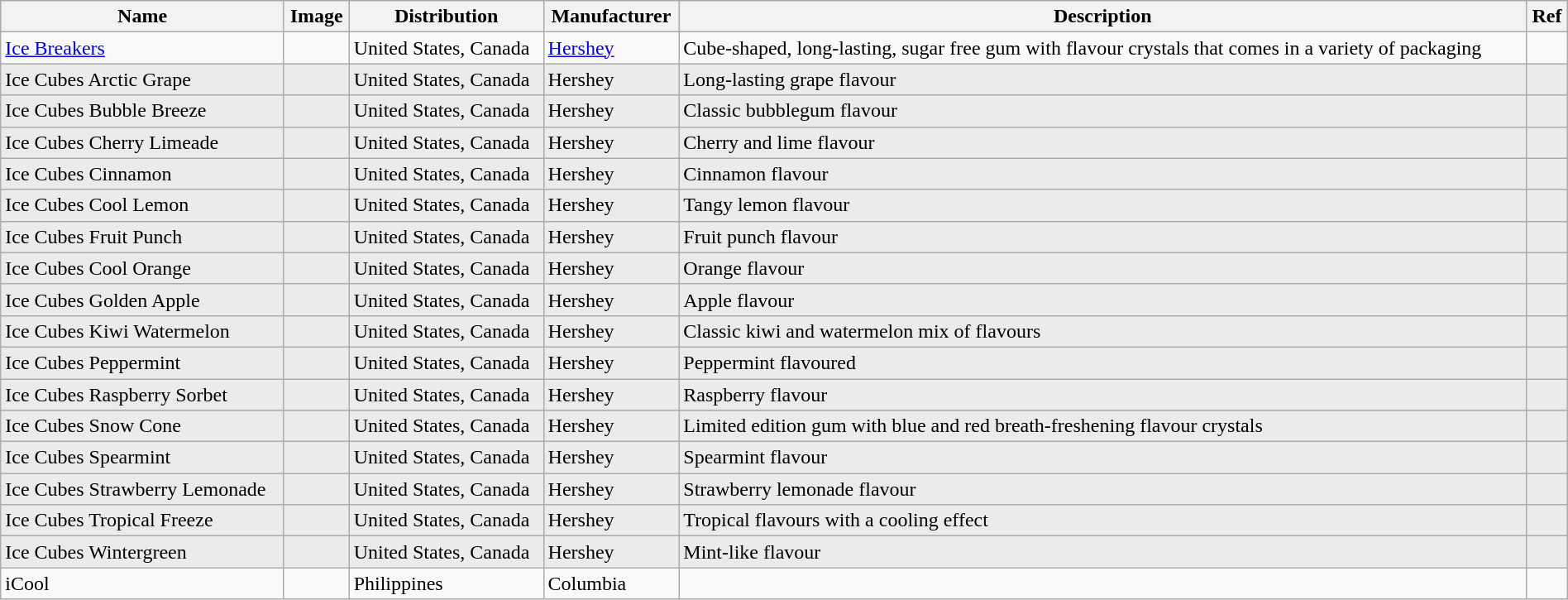<table class="wikitable sortable" style="width:100%">
<tr>
<th>Name</th>
<th class="unsortable">Image</th>
<th>Distribution</th>
<th>Manufacturer</th>
<th>Description</th>
<th>Ref</th>
</tr>
<tr>
<td><a href='#'>Ice Breakers</a></td>
<td></td>
<td>United States, Canada</td>
<td><a href='#'>Hershey</a></td>
<td>Cube-shaped, long-lasting, sugar free gum with flavour crystals that comes in a variety of packaging</td>
<td></td>
</tr>
<tr>
<td bgcolor=#ebebeb> Ice Cubes Arctic Grape</td>
<td bgcolor=#ebebeb></td>
<td bgcolor=#ebebeb>United States, Canada</td>
<td bgcolor=#ebebeb>Hershey</td>
<td bgcolor=#ebebeb>Long-lasting grape flavour</td>
<td bgcolor=#ebebeb></td>
</tr>
<tr>
<td bgcolor=#ebebeb> Ice Cubes Bubble Breeze</td>
<td bgcolor=#ebebeb></td>
<td bgcolor=#ebebeb>United States, Canada</td>
<td bgcolor=#ebebeb>Hershey</td>
<td bgcolor=#ebebeb>Classic bubblegum flavour</td>
<td bgcolor=#ebebeb></td>
</tr>
<tr>
<td bgcolor=#ebebeb> Ice Cubes Cherry Limeade</td>
<td bgcolor=#ebebeb></td>
<td bgcolor=#ebebeb>United States, Canada</td>
<td bgcolor=#ebebeb>Hershey</td>
<td bgcolor=#ebebeb>Cherry and lime flavour</td>
<td bgcolor=#ebebeb></td>
</tr>
<tr>
<td bgcolor=#ebebeb> Ice Cubes Cinnamon</td>
<td bgcolor=#ebebeb></td>
<td bgcolor=#ebebeb>United States, Canada</td>
<td bgcolor=#ebebeb>Hershey</td>
<td bgcolor=#ebebeb>Cinnamon flavour</td>
<td bgcolor=#ebebeb></td>
</tr>
<tr>
<td bgcolor=#ebebeb> Ice Cubes Cool Lemon</td>
<td bgcolor=#ebebeb></td>
<td bgcolor=#ebebeb>United States, Canada</td>
<td bgcolor=#ebebeb>Hershey</td>
<td bgcolor=#ebebeb>Tangy lemon flavour</td>
<td bgcolor=#ebebeb></td>
</tr>
<tr>
<td bgcolor=#ebebeb> Ice Cubes Fruit Punch</td>
<td bgcolor=#ebebeb></td>
<td bgcolor=#ebebeb>United States, Canada</td>
<td bgcolor=#ebebeb>Hershey</td>
<td bgcolor=#ebebeb>Fruit punch flavour</td>
<td bgcolor=#ebebeb></td>
</tr>
<tr>
<td bgcolor=#ebebeb> Ice Cubes Cool Orange</td>
<td bgcolor=#ebebeb></td>
<td bgcolor=#ebebeb>United States, Canada</td>
<td bgcolor=#ebebeb>Hershey</td>
<td bgcolor=#ebebeb>Orange flavour</td>
<td bgcolor=#ebebeb></td>
</tr>
<tr>
<td bgcolor=#ebebeb> Ice Cubes Golden Apple</td>
<td bgcolor=#ebebeb></td>
<td bgcolor=#ebebeb>United States, Canada</td>
<td bgcolor=#ebebeb>Hershey</td>
<td bgcolor=#ebebeb>Apple flavour</td>
<td bgcolor=#ebebeb></td>
</tr>
<tr>
<td bgcolor=#ebebeb> Ice Cubes Kiwi Watermelon</td>
<td bgcolor=#ebebeb></td>
<td bgcolor=#ebebeb>United States, Canada</td>
<td bgcolor=#ebebeb>Hershey</td>
<td bgcolor=#ebebeb>Classic kiwi and watermelon mix of flavours</td>
<td bgcolor=#ebebeb></td>
</tr>
<tr>
<td bgcolor=#ebebeb> Ice Cubes Peppermint</td>
<td bgcolor=#ebebeb></td>
<td bgcolor=#ebebeb>United States, Canada</td>
<td bgcolor=#ebebeb>Hershey</td>
<td bgcolor=#ebebeb>Peppermint flavoured</td>
<td bgcolor=#ebebeb></td>
</tr>
<tr>
<td bgcolor=#ebebeb> Ice Cubes Raspberry Sorbet</td>
<td bgcolor=#ebebeb></td>
<td bgcolor=#ebebeb>United States, Canada</td>
<td bgcolor=#ebebeb>Hershey</td>
<td bgcolor=#ebebeb>Raspberry flavour</td>
<td bgcolor=#ebebeb></td>
</tr>
<tr>
<td bgcolor=#ebebeb> Ice Cubes Snow Cone</td>
<td bgcolor=#ebebeb></td>
<td bgcolor=#ebebeb>United States, Canada</td>
<td bgcolor=#ebebeb>Hershey</td>
<td bgcolor=#ebebeb>Limited edition gum with blue and red breath-freshening flavour crystals</td>
<td bgcolor=#ebebeb></td>
</tr>
<tr>
<td bgcolor=#ebebeb> Ice Cubes Spearmint</td>
<td bgcolor=#ebebeb></td>
<td bgcolor=#ebebeb>United States, Canada</td>
<td bgcolor=#ebebeb>Hershey</td>
<td bgcolor=#ebebeb>Spearmint flavour</td>
<td bgcolor=#ebebeb></td>
</tr>
<tr>
<td bgcolor=#ebebeb> Ice Cubes Strawberry Lemonade</td>
<td bgcolor=#ebebeb></td>
<td bgcolor=#ebebeb>United States, Canada</td>
<td bgcolor=#ebebeb>Hershey</td>
<td bgcolor=#ebebeb>Strawberry lemonade flavour</td>
<td bgcolor=#ebebeb></td>
</tr>
<tr>
<td bgcolor=#ebebeb> Ice Cubes Tropical Freeze</td>
<td bgcolor=#ebebeb></td>
<td bgcolor=#ebebeb>United States, Canada</td>
<td bgcolor=#ebebeb>Hershey</td>
<td bgcolor=#ebebeb>Tropical flavours with a cooling effect</td>
<td bgcolor=#ebebeb></td>
</tr>
<tr>
<td bgcolor=#ebebeb> Ice Cubes Wintergreen</td>
<td bgcolor=#ebebeb></td>
<td bgcolor=#ebebeb>United States, Canada</td>
<td bgcolor=#ebebeb>Hershey</td>
<td bgcolor=#ebebeb>Mint-like flavour</td>
<td bgcolor=#ebebeb></td>
</tr>
<tr>
<td>iCool</td>
<td></td>
<td>Philippines</td>
<td>Columbia</td>
<td></td>
<td></td>
</tr>
</table>
